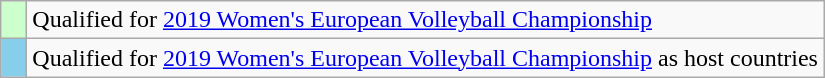<table class="wikitable">
<tr>
<td width=10px bgcolor=#ccffcc></td>
<td>Qualified for <a href='#'>2019 Women's European Volleyball Championship</a></td>
</tr>
<tr>
<td width=10px bgcolor=#87ceeb></td>
<td>Qualified for <a href='#'>2019 Women's European Volleyball Championship</a> as host countries</td>
</tr>
</table>
